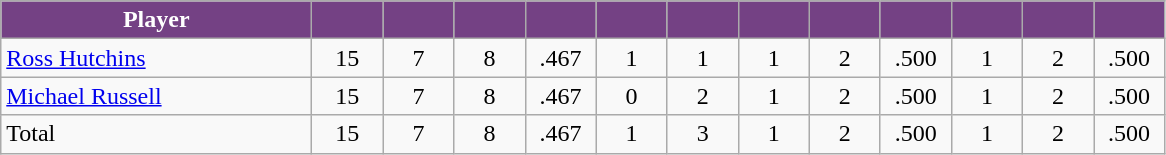<table class="wikitable" style="text-align:center">
<tr>
<th style="background:#744184; color:white" width="200px">Player</th>
<th style="background:#744184; color:white" width="40px"></th>
<th style="background:#744184; color:white" width="40px"></th>
<th style="background:#744184; color:white" width="40px"></th>
<th style="background:#744184; color:white" width="40px"></th>
<th style="background:#744184; color:white" width="40px"></th>
<th style="background:#744184; color:white" width="40px"></th>
<th style="background:#744184; color:white" width="40px"></th>
<th style="background:#744184; color:white" width="40px"></th>
<th style="background:#744184; color:white" width="40px"></th>
<th style="background:#744184; color:white" width="40px"></th>
<th style="background:#744184; color:white" width="40px"></th>
<th style="background:#744184; color:white" width="40px"></th>
</tr>
<tr>
<td style="text-align:left"><a href='#'>Ross Hutchins</a></td>
<td>15</td>
<td>7</td>
<td>8</td>
<td>.467</td>
<td>1</td>
<td>1</td>
<td>1</td>
<td>2</td>
<td>.500</td>
<td>1</td>
<td>2</td>
<td>.500</td>
</tr>
<tr>
<td style="text-align:left"><a href='#'>Michael Russell</a></td>
<td>15</td>
<td>7</td>
<td>8</td>
<td>.467</td>
<td>0</td>
<td>2</td>
<td>1</td>
<td>2</td>
<td>.500</td>
<td>1</td>
<td>2</td>
<td>.500</td>
</tr>
<tr>
<td style="text-align:left">Total</td>
<td>15</td>
<td>7</td>
<td>8</td>
<td>.467</td>
<td>1</td>
<td>3</td>
<td>1</td>
<td>2</td>
<td>.500</td>
<td>1</td>
<td>2</td>
<td>.500</td>
</tr>
</table>
